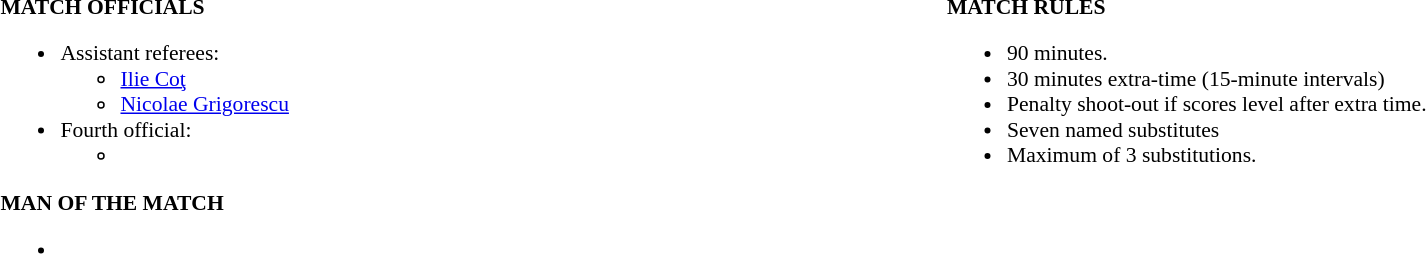<table width=100% style="font-size: 90%">
<tr>
<td width=50% valign=top><br><strong>MATCH OFFICIALS</strong><ul><li>Assistant referees:<ul><li> <a href='#'>Ilie Coţ</a></li><li> <a href='#'>Nicolae Grigorescu</a></li></ul></li><li>Fourth official:<ul><li></li></ul></li></ul><strong>MAN OF THE MATCH</strong><ul><li></li></ul></td>
<td width=50% valign=top><br><strong>MATCH RULES</strong><ul><li>90 minutes.</li><li>30 minutes extra-time (15-minute intervals)</li><li>Penalty shoot-out if scores level after extra time.</li><li>Seven named substitutes</li><li>Maximum of 3 substitutions.</li></ul></td>
</tr>
</table>
